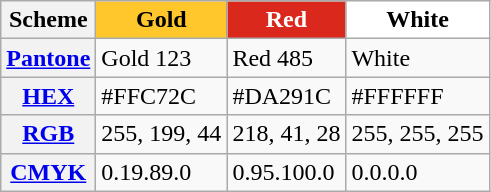<table class="wikitable">
<tr>
<th>Scheme</th>
<th style="background:#ffc72c; color:#000;">Gold</th>
<th style="background:#da291c; color:#fff;">Red</th>
<th style="background:#fff; color:#000;">White</th>
</tr>
<tr>
<th><a href='#'>Pantone</a></th>
<td>Gold 123</td>
<td>Red 485</td>
<td>White</td>
</tr>
<tr>
<th><a href='#'>HEX</a></th>
<td>#FFC72C</td>
<td>#DA291C</td>
<td>#FFFFFF</td>
</tr>
<tr>
<th><a href='#'>RGB</a></th>
<td>255, 199, 44</td>
<td>218, 41, 28</td>
<td>255, 255, 255</td>
</tr>
<tr>
<th><a href='#'>CMYK</a></th>
<td>0.19.89.0</td>
<td>0.95.100.0</td>
<td>0.0.0.0</td>
</tr>
</table>
